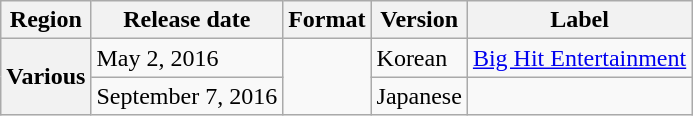<table class="wikitable plainrowheaders">
<tr>
<th style="text-align:center;">Region</th>
<th style="text-align:center;">Release date</th>
<th style="text-align:center;">Format</th>
<th style="text-align:center;">Version</th>
<th style="text-align:center;">Label</th>
</tr>
<tr>
<th rowspan="2" scope="row">Various</th>
<td>May 2, 2016</td>
<td rowspan="2"></td>
<td>Korean</td>
<td><a href='#'>Big Hit Entertainment</a></td>
</tr>
<tr>
<td>September 7, 2016</td>
<td>Japanese</td>
<td></td>
</tr>
</table>
